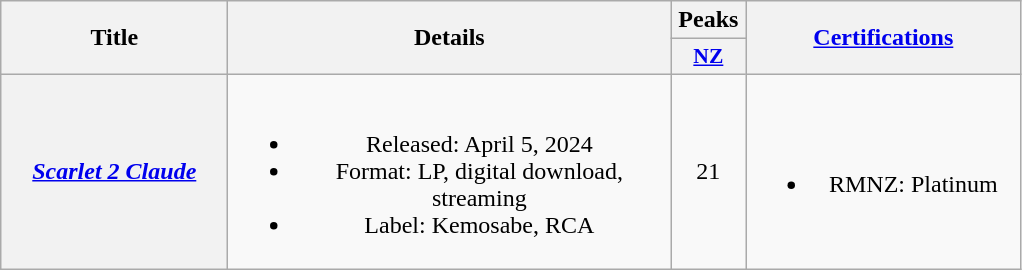<table class="wikitable plainrowheaders" style="text-align:center;">
<tr>
<th scope="col" rowspan="2" style="width:9em;">Title</th>
<th scope="col" rowspan="2" style="width:18em;">Details</th>
<th scope="col" colspan="1">Peaks</th>
<th scope="col" rowspan="2" style="width:11em;"><a href='#'>Certifications</a></th>
</tr>
<tr>
<th scope="col" style="width:3em;font-size:90%;"><a href='#'>NZ</a><br></th>
</tr>
<tr>
<th scope="row"><em><a href='#'>Scarlet 2 Claude</a></em></th>
<td><br><ul><li>Released: April 5, 2024</li><li>Format: LP, digital download, streaming</li><li>Label: Kemosabe, RCA</li></ul></td>
<td>21</td>
<td><br><ul><li>RMNZ: Platinum</li></ul></td>
</tr>
</table>
